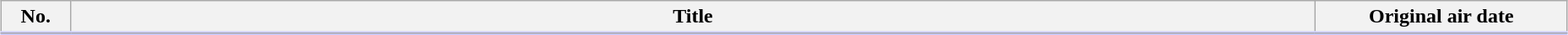<table class="wikitable" style="width:98%; margin:auto; background:#FFF;">
<tr style="border-bottom: 3px solid #CCF;">
<th style="width:3em;">No.</th>
<th>Title</th>
<th style="width:12em;">Original air date</th>
</tr>
<tr>
</tr>
</table>
